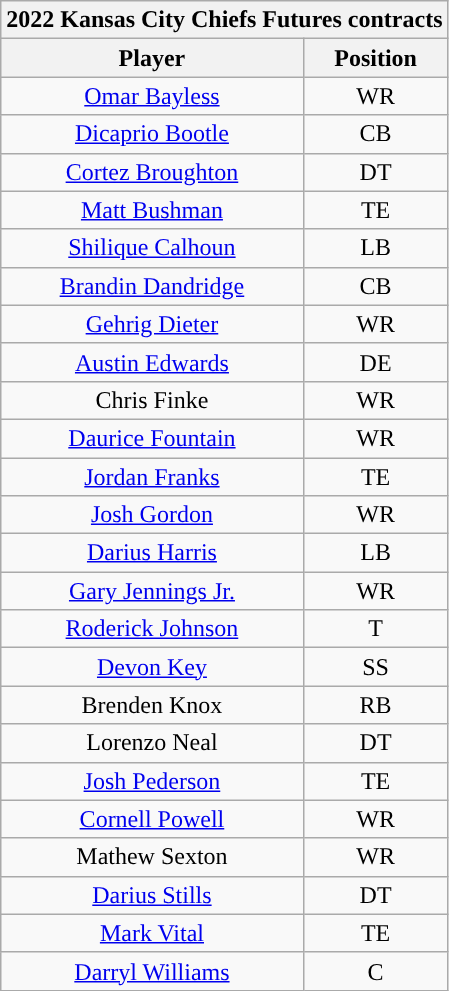<table class="wikitable" style="text-align:center">
<tr>
<th colspan=2>2022 Kansas City Chiefs Futures contracts</th>
</tr>
<tr>
<th>Player</th>
<th>Position</th>
</tr>
<tr>
<td><a href='#'>Omar Bayless</a></td>
<td>WR</td>
</tr>
<tr>
<td><a href='#'>Dicaprio Bootle</a></td>
<td>CB</td>
</tr>
<tr>
<td><a href='#'>Cortez Broughton</a></td>
<td>DT</td>
</tr>
<tr>
<td><a href='#'>Matt Bushman</a></td>
<td>TE</td>
</tr>
<tr>
<td><a href='#'>Shilique Calhoun</a></td>
<td>LB</td>
</tr>
<tr>
<td><a href='#'>Brandin Dandridge</a></td>
<td>CB</td>
</tr>
<tr>
<td><a href='#'>Gehrig Dieter</a></td>
<td>WR</td>
</tr>
<tr>
<td><a href='#'>Austin Edwards</a></td>
<td>DE</td>
</tr>
<tr>
<td>Chris Finke</td>
<td>WR</td>
</tr>
<tr>
<td><a href='#'>Daurice Fountain</a></td>
<td>WR</td>
</tr>
<tr>
<td><a href='#'>Jordan Franks</a></td>
<td>TE</td>
</tr>
<tr>
<td><a href='#'>Josh Gordon</a></td>
<td>WR</td>
</tr>
<tr>
<td><a href='#'>Darius Harris</a></td>
<td>LB</td>
</tr>
<tr>
<td><a href='#'>Gary Jennings Jr.</a></td>
<td>WR</td>
</tr>
<tr>
<td><a href='#'>Roderick Johnson</a></td>
<td>T</td>
</tr>
<tr>
<td><a href='#'>Devon Key</a></td>
<td>SS</td>
</tr>
<tr>
<td>Brenden Knox</td>
<td>RB</td>
</tr>
<tr>
<td>Lorenzo Neal</td>
<td>DT</td>
</tr>
<tr>
<td><a href='#'>Josh Pederson</a></td>
<td>TE</td>
</tr>
<tr>
<td><a href='#'>Cornell Powell</a></td>
<td>WR</td>
</tr>
<tr>
<td>Mathew Sexton</td>
<td>WR</td>
</tr>
<tr>
<td><a href='#'>Darius Stills</a></td>
<td>DT</td>
</tr>
<tr>
<td><a href='#'>Mark Vital</a></td>
<td>TE</td>
</tr>
<tr>
<td><a href='#'>Darryl Williams</a></td>
<td>C</td>
</tr>
</table>
